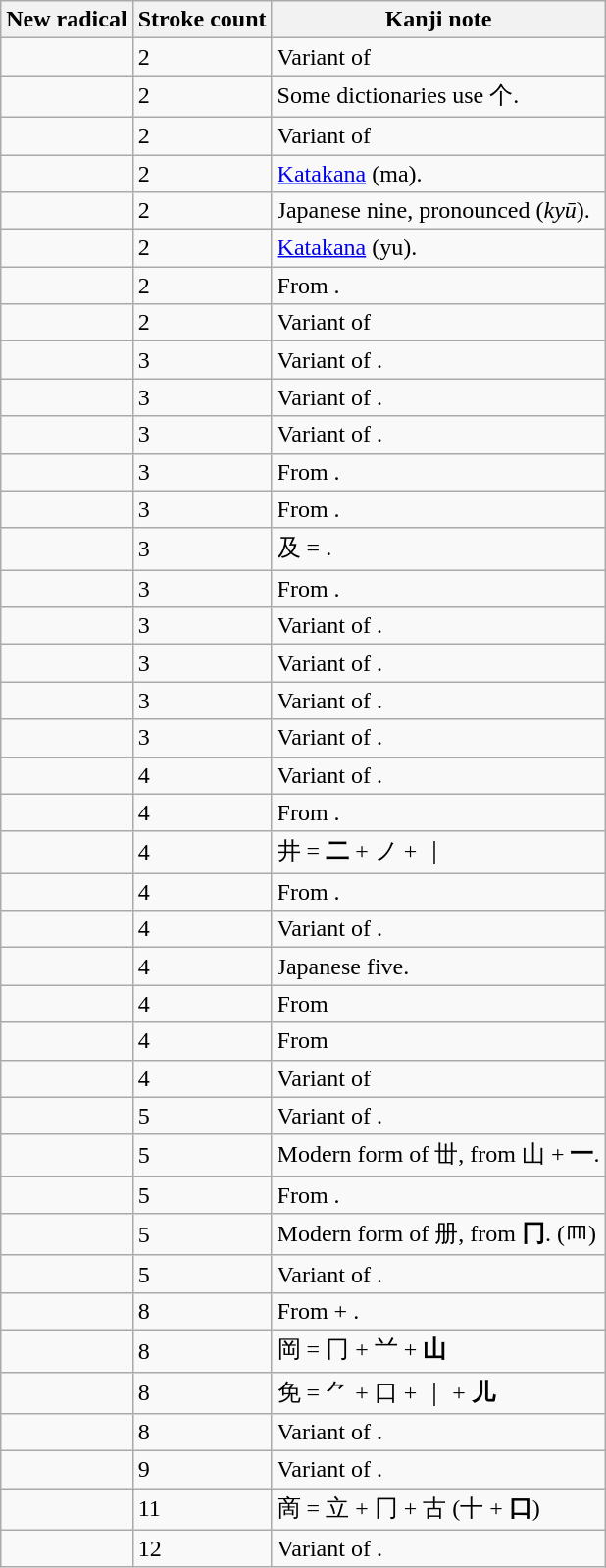<table class="wikitable sortable collapsible">
<tr>
<th class="unsortable">New radical</th>
<th>Stroke count</th>
<th class="unsortable">Kanji note</th>
</tr>
<tr>
<td></td>
<td>2</td>
<td>Variant of </td>
</tr>
<tr>
<td></td>
<td>2</td>
<td>Some dictionaries use 个.</td>
</tr>
<tr>
<td></td>
<td>2</td>
<td>Variant of </td>
</tr>
<tr>
<td></td>
<td>2</td>
<td><a href='#'>Katakana</a>  (ma).</td>
</tr>
<tr>
<td></td>
<td>2</td>
<td>Japanese nine, pronounced  (<em>kyū</em>).</td>
</tr>
<tr>
<td></td>
<td>2</td>
<td><a href='#'>Katakana</a>  (yu).</td>
</tr>
<tr>
<td></td>
<td>2</td>
<td>From .</td>
</tr>
<tr>
<td></td>
<td>2</td>
<td>Variant of </td>
</tr>
<tr>
<td></td>
<td>3</td>
<td>Variant of .</td>
</tr>
<tr>
<td></td>
<td>3</td>
<td>Variant of .</td>
</tr>
<tr>
<td></td>
<td>3</td>
<td>Variant of .</td>
</tr>
<tr>
<td></td>
<td>3</td>
<td>From .</td>
</tr>
<tr>
<td></td>
<td>3</td>
<td>From .</td>
</tr>
<tr>
<td></td>
<td>3</td>
<td>及 = .</td>
</tr>
<tr>
<td></td>
<td>3</td>
<td>From .</td>
</tr>
<tr>
<td></td>
<td>3</td>
<td>Variant of .</td>
</tr>
<tr>
<td></td>
<td>3</td>
<td>Variant of .</td>
</tr>
<tr>
<td></td>
<td>3</td>
<td>Variant of .</td>
</tr>
<tr>
<td></td>
<td>3</td>
<td>Variant of .</td>
</tr>
<tr>
<td></td>
<td>4</td>
<td>Variant of .</td>
</tr>
<tr>
<td></td>
<td>4</td>
<td>From .</td>
</tr>
<tr>
<td></td>
<td>4</td>
<td>井 = <strong>二</strong> + ノ + ｜</td>
</tr>
<tr>
<td></td>
<td>4</td>
<td>From .</td>
</tr>
<tr>
<td></td>
<td>4</td>
<td>Variant of .</td>
</tr>
<tr>
<td></td>
<td>4</td>
<td>Japanese five.</td>
</tr>
<tr>
<td></td>
<td>4</td>
<td>From </td>
</tr>
<tr>
<td></td>
<td>4</td>
<td>From </td>
</tr>
<tr>
<td></td>
<td>4</td>
<td>Variant of </td>
</tr>
<tr>
<td></td>
<td>5</td>
<td>Variant of .</td>
</tr>
<tr>
<td></td>
<td>5</td>
<td>Modern form of 丗, from 山 + <strong>一</strong>.</td>
</tr>
<tr>
<td></td>
<td>5</td>
<td>From .</td>
</tr>
<tr>
<td></td>
<td>5</td>
<td>Modern form of 册, from <strong>冂</strong>. (⺵)</td>
</tr>
<tr>
<td></td>
<td>5</td>
<td>Variant of .</td>
</tr>
<tr>
<td></td>
<td>8</td>
<td>From  + .</td>
</tr>
<tr>
<td></td>
<td>8</td>
<td>岡 = 冂 + 䒑 + <strong>山</strong></td>
</tr>
<tr>
<td></td>
<td>8</td>
<td>免 = ⺈ + 口 + ｜ + <strong>儿</strong></td>
</tr>
<tr>
<td></td>
<td>8</td>
<td>Variant of .</td>
</tr>
<tr>
<td></td>
<td>9</td>
<td>Variant of .</td>
</tr>
<tr>
<td></td>
<td>11</td>
<td>啇 = 立 + 冂 + 古 (十 + <strong>口</strong>)</td>
</tr>
<tr>
<td></td>
<td>12</td>
<td>Variant of .</td>
</tr>
</table>
